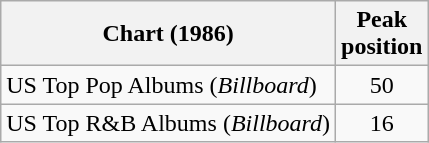<table class="wikitable">
<tr>
<th>Chart (1986)</th>
<th>Peak<br>position</th>
</tr>
<tr>
<td>US Top Pop Albums (<em>Billboard</em>)</td>
<td align="center">50</td>
</tr>
<tr>
<td>US Top R&B Albums (<em>Billboard</em>)</td>
<td align="center">16</td>
</tr>
</table>
